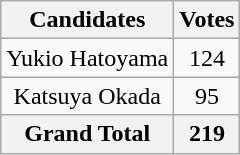<table class="wikitable" style="text-align: center;">
<tr>
<th>Candidates</th>
<th>Votes</th>
</tr>
<tr>
<td>Yukio Hatoyama</td>
<td>124</td>
</tr>
<tr>
<td>Katsuya Okada</td>
<td>95</td>
</tr>
<tr>
<th>Grand Total</th>
<th>219</th>
</tr>
</table>
